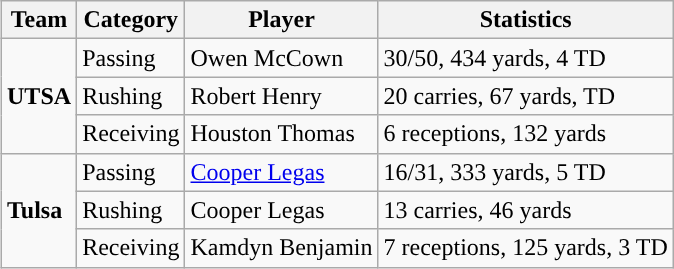<table class="wikitable" style="float: right;">
<tr>
<th>Team</th>
<th>Category</th>
<th>Player</th>
<th>Statistics</th>
</tr>
<tr>
<td rowspan=3><strong>UTSA</strong></td>
<td>Passing</td>
<td>Owen McCown</td>
<td>30/50, 434 yards, 4 TD</td>
</tr>
<tr>
<td>Rushing</td>
<td>Robert Henry</td>
<td>20 carries, 67 yards, TD</td>
</tr>
<tr>
<td>Receiving</td>
<td>Houston Thomas</td>
<td>6 receptions, 132 yards</td>
</tr>
<tr>
<td rowspan=3><strong>Tulsa</strong></td>
<td>Passing</td>
<td><a href='#'>Cooper Legas</a></td>
<td>16/31, 333 yards, 5 TD</td>
</tr>
<tr>
<td>Rushing</td>
<td>Cooper Legas</td>
<td>13 carries, 46 yards</td>
</tr>
<tr>
<td>Receiving</td>
<td>Kamdyn Benjamin</td>
<td>7 receptions, 125 yards, 3 TD</td>
</tr>
</table>
